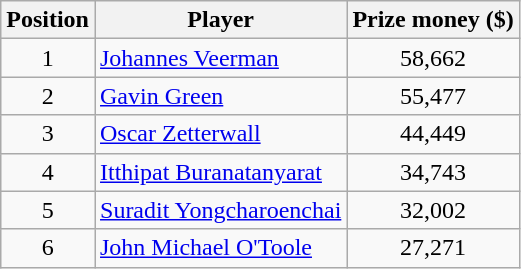<table class="wikitable">
<tr>
<th>Position</th>
<th>Player</th>
<th>Prize money ($)</th>
</tr>
<tr>
<td align=center>1</td>
<td> <a href='#'>Johannes Veerman</a></td>
<td align=center>58,662</td>
</tr>
<tr>
<td align=center>2</td>
<td> <a href='#'>Gavin Green</a></td>
<td align=center>55,477</td>
</tr>
<tr>
<td align=center>3</td>
<td> <a href='#'>Oscar Zetterwall</a></td>
<td align=center>44,449</td>
</tr>
<tr>
<td align=center>4</td>
<td> <a href='#'>Itthipat Buranatanyarat</a></td>
<td align=center>34,743</td>
</tr>
<tr>
<td align=center>5</td>
<td> <a href='#'>Suradit Yongcharoenchai</a></td>
<td align=center>32,002</td>
</tr>
<tr>
<td align=center>6</td>
<td> <a href='#'>John Michael O'Toole</a></td>
<td align=center>27,271</td>
</tr>
</table>
